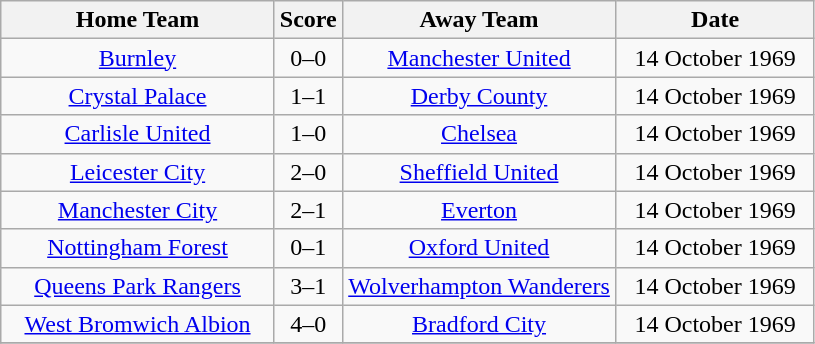<table class="wikitable" style="text-align:center;">
<tr>
<th width=175>Home Team</th>
<th width=20>Score</th>
<th width=175>Away Team</th>
<th width=125>Date</th>
</tr>
<tr>
<td><a href='#'>Burnley</a></td>
<td>0–0</td>
<td><a href='#'>Manchester United</a></td>
<td>14 October 1969</td>
</tr>
<tr>
<td><a href='#'>Crystal Palace</a></td>
<td>1–1</td>
<td><a href='#'>Derby County</a></td>
<td>14 October 1969</td>
</tr>
<tr>
<td><a href='#'>Carlisle United</a></td>
<td>1–0</td>
<td><a href='#'>Chelsea</a></td>
<td>14 October 1969</td>
</tr>
<tr>
<td><a href='#'>Leicester City</a></td>
<td>2–0</td>
<td><a href='#'>Sheffield United</a></td>
<td>14 October 1969</td>
</tr>
<tr>
<td><a href='#'>Manchester City</a></td>
<td>2–1</td>
<td><a href='#'>Everton</a></td>
<td>14 October 1969</td>
</tr>
<tr>
<td><a href='#'>Nottingham Forest</a></td>
<td>0–1</td>
<td><a href='#'>Oxford United</a></td>
<td>14 October 1969</td>
</tr>
<tr>
<td><a href='#'>Queens Park Rangers</a></td>
<td>3–1</td>
<td><a href='#'>Wolverhampton Wanderers</a></td>
<td>14 October 1969</td>
</tr>
<tr>
<td><a href='#'>West Bromwich Albion</a></td>
<td>4–0</td>
<td><a href='#'>Bradford City</a></td>
<td>14 October 1969</td>
</tr>
<tr>
</tr>
</table>
